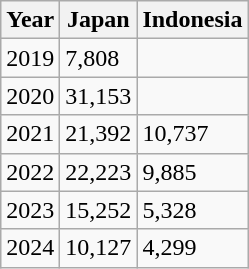<table class="wikitable">
<tr>
<th>Year</th>
<th>Japan</th>
<th>Indonesia</th>
</tr>
<tr>
<td>2019</td>
<td>7,808</td>
<td></td>
</tr>
<tr>
<td>2020</td>
<td>31,153</td>
<td></td>
</tr>
<tr>
<td>2021</td>
<td>21,392</td>
<td>10,737</td>
</tr>
<tr>
<td>2022</td>
<td>22,223</td>
<td>9,885</td>
</tr>
<tr>
<td>2023</td>
<td>15,252</td>
<td>5,328</td>
</tr>
<tr>
<td>2024</td>
<td>10,127</td>
<td>4,299</td>
</tr>
</table>
